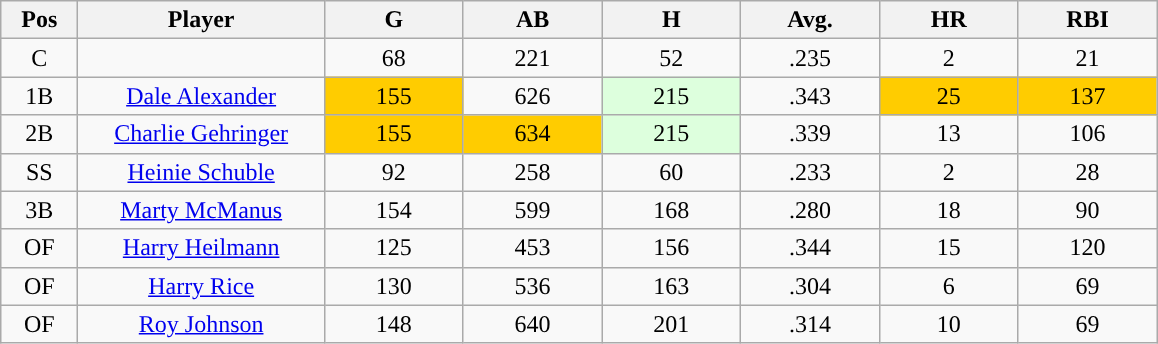<table class="wikitable sortable">
<tr>
<th bgcolor="#DDDDFF" width="5%">Pos</th>
<th bgcolor="#DDDDFF" width="16%">Player</th>
<th bgcolor="#DDDDFF" width="9%">G</th>
<th bgcolor="#DDDDFF" width="9%">AB</th>
<th bgcolor="#DDDDFF" width="9%">H</th>
<th bgcolor="#DDDDFF" width="9%">Avg.</th>
<th bgcolor="#DDDDFF" width="9%">HR</th>
<th bgcolor="#DDDDFF" width="9%">RBI</th>
</tr>
<tr align="center">
<td>C</td>
<td></td>
<td>68</td>
<td>221</td>
<td>52</td>
<td>.235</td>
<td>2</td>
<td>21</td>
</tr>
<tr align="center">
<td>1B</td>
<td><a href='#'>Dale Alexander</a></td>
<td style="background:#fc0;">155</td>
<td>626</td>
<td style="background:#DDFFDD;">215</td>
<td>.343</td>
<td style="background:#fc0;">25</td>
<td style="background:#fc0;">137</td>
</tr>
<tr align=center>
<td>2B</td>
<td><a href='#'>Charlie Gehringer</a></td>
<td style="background:#fc0;">155</td>
<td style="background:#fc0;">634</td>
<td style="background:#DDFFDD;">215</td>
<td>.339</td>
<td>13</td>
<td>106</td>
</tr>
<tr align=center>
<td>SS</td>
<td><a href='#'>Heinie Schuble</a></td>
<td>92</td>
<td>258</td>
<td>60</td>
<td>.233</td>
<td>2</td>
<td>28</td>
</tr>
<tr align=center>
<td>3B</td>
<td><a href='#'>Marty McManus</a></td>
<td>154</td>
<td>599</td>
<td>168</td>
<td>.280</td>
<td>18</td>
<td>90</td>
</tr>
<tr align=center>
<td>OF</td>
<td><a href='#'>Harry Heilmann</a></td>
<td>125</td>
<td>453</td>
<td>156</td>
<td>.344</td>
<td>15</td>
<td>120</td>
</tr>
<tr align=center>
<td>OF</td>
<td><a href='#'>Harry Rice</a></td>
<td>130</td>
<td>536</td>
<td>163</td>
<td>.304</td>
<td>6</td>
<td>69</td>
</tr>
<tr align=center>
<td>OF</td>
<td><a href='#'>Roy Johnson</a></td>
<td>148</td>
<td>640</td>
<td>201</td>
<td>.314</td>
<td>10</td>
<td>69</td>
</tr>
</table>
